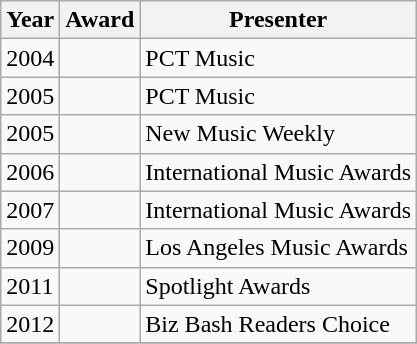<table class="wikitable">
<tr>
<th>Year</th>
<th>Award</th>
<th>Presenter</th>
</tr>
<tr>
<td>2004</td>
<td></td>
<td>PCT Music</td>
</tr>
<tr>
<td>2005</td>
<td></td>
<td>PCT Music</td>
</tr>
<tr>
<td>2005</td>
<td></td>
<td>New Music Weekly</td>
</tr>
<tr>
<td>2006</td>
<td></td>
<td>International Music Awards</td>
</tr>
<tr>
<td>2007</td>
<td></td>
<td>International Music Awards</td>
</tr>
<tr>
<td>2009</td>
<td></td>
<td>Los Angeles Music Awards</td>
</tr>
<tr>
<td>2011</td>
<td></td>
<td>Spotlight Awards</td>
</tr>
<tr>
<td>2012</td>
<td></td>
<td>Biz Bash Readers Choice</td>
</tr>
<tr>
</tr>
</table>
